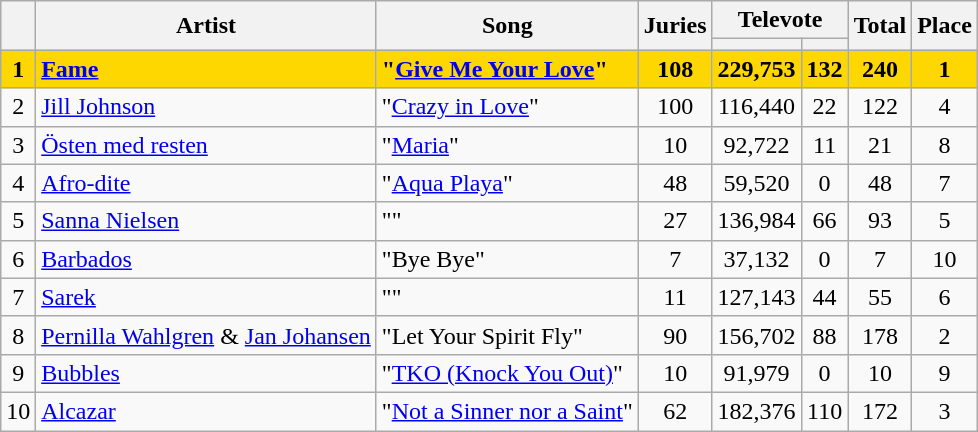<table class="sortable wikitable" style="margin: 1em auto 1em auto; text-align:center;">
<tr>
<th rowspan="2"></th>
<th rowspan="2">Artist</th>
<th rowspan="2">Song</th>
<th rowspan="2">Juries</th>
<th colspan="2">Televote</th>
<th rowspan="2">Total</th>
<th rowspan="2">Place</th>
</tr>
<tr>
<th></th>
<th></th>
</tr>
<tr style="background:gold;">
<td><strong>1</strong></td>
<td align="left"><strong><a href='#'>Fame</a></strong></td>
<td align="left"><strong>"<a href='#'>Give Me Your Love</a>"</strong></td>
<td><strong>108</strong></td>
<td><strong>229,753</strong></td>
<td><strong>132</strong></td>
<td><strong>240</strong></td>
<td><strong>1</strong></td>
</tr>
<tr>
<td>2</td>
<td align="left"><a href='#'>Jill Johnson</a></td>
<td align="left">"<a href='#'>Crazy in Love</a>"</td>
<td>100</td>
<td>116,440</td>
<td>22</td>
<td>122</td>
<td>4</td>
</tr>
<tr>
<td>3</td>
<td align="left"><a href='#'>Östen med resten</a></td>
<td align="left">"<a href='#'>Maria</a>"</td>
<td>10</td>
<td>92,722</td>
<td>11</td>
<td>21</td>
<td>8</td>
</tr>
<tr>
<td>4</td>
<td align="left"><a href='#'>Afro-dite</a></td>
<td align="left">"<a href='#'>Aqua Playa</a>"</td>
<td>48</td>
<td>59,520</td>
<td>0</td>
<td>48</td>
<td>7</td>
</tr>
<tr>
<td>5</td>
<td align="left"><a href='#'>Sanna Nielsen</a></td>
<td align="left">""</td>
<td>27</td>
<td>136,984</td>
<td>66</td>
<td>93</td>
<td>5</td>
</tr>
<tr>
<td>6</td>
<td align="left"><a href='#'>Barbados</a></td>
<td align="left">"Bye Bye"</td>
<td>7</td>
<td>37,132</td>
<td>0</td>
<td>7</td>
<td>10</td>
</tr>
<tr>
<td>7</td>
<td align="left"><a href='#'>Sarek</a></td>
<td align="left">""</td>
<td>11</td>
<td>127,143</td>
<td>44</td>
<td>55</td>
<td>6</td>
</tr>
<tr>
<td>8</td>
<td align="left"><a href='#'>Pernilla Wahlgren</a> & <a href='#'>Jan Johansen</a></td>
<td align="left">"Let Your Spirit Fly"</td>
<td>90</td>
<td>156,702</td>
<td>88</td>
<td>178</td>
<td>2</td>
</tr>
<tr>
<td>9</td>
<td align="left"><a href='#'>Bubbles</a></td>
<td align="left">"<a href='#'>TKO (Knock You Out)</a>"</td>
<td>10</td>
<td>91,979</td>
<td>0</td>
<td>10</td>
<td>9</td>
</tr>
<tr>
<td>10</td>
<td align="left"><a href='#'>Alcazar</a></td>
<td align="left">"<a href='#'>Not a Sinner nor a Saint</a>"</td>
<td>62</td>
<td>182,376</td>
<td>110</td>
<td>172</td>
<td>3</td>
</tr>
</table>
